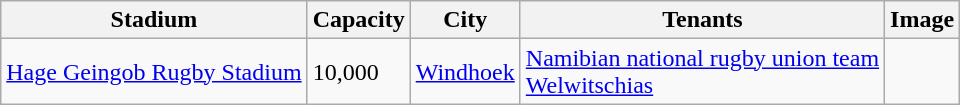<table class="wikitable sortable">
<tr>
<th>Stadium</th>
<th>Capacity</th>
<th>City</th>
<th>Tenants</th>
<th>Image</th>
</tr>
<tr>
<td><a href='#'>Hage Geingob Rugby Stadium</a></td>
<td>10,000</td>
<td><a href='#'>Windhoek</a></td>
<td><a href='#'>Namibian national rugby union team</a><br><a href='#'>Welwitschias</a></td>
<td></td>
</tr>
</table>
